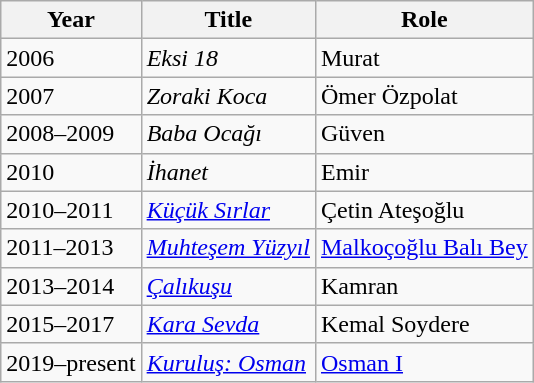<table class="wikitable">
<tr>
<th>Year</th>
<th>Title</th>
<th>Role</th>
</tr>
<tr>
<td>2006</td>
<td><em>Eksi 18</em></td>
<td>Murat</td>
</tr>
<tr>
<td>2007</td>
<td><em>Zoraki Koca</em></td>
<td>Ömer Özpolat</td>
</tr>
<tr>
<td>2008–2009</td>
<td><em>Baba Ocağı</em></td>
<td>Güven</td>
</tr>
<tr>
<td>2010</td>
<td><em>İhanet</em></td>
<td>Emir</td>
</tr>
<tr>
<td>2010–2011</td>
<td><em><a href='#'>Küçük Sırlar</a></em></td>
<td>Çetin Ateşoğlu</td>
</tr>
<tr>
<td>2011–2013</td>
<td><em><a href='#'>Muhteşem Yüzyıl</a></em></td>
<td><a href='#'>Malkoçoğlu Balı Bey</a></td>
</tr>
<tr>
<td>2013–2014</td>
<td><em><a href='#'>Çalıkuşu</a></em></td>
<td>Kamran</td>
</tr>
<tr>
<td>2015–2017</td>
<td><em><a href='#'>Kara Sevda</a></em></td>
<td>Kemal Soydere</td>
</tr>
<tr>
<td>2019–present</td>
<td><em><a href='#'>Kuruluş: Osman</a></em></td>
<td><a href='#'>Osman I</a></td>
</tr>
</table>
